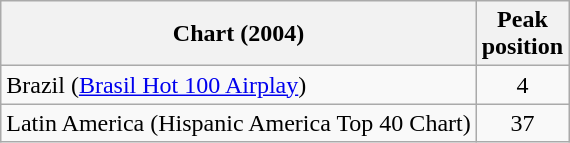<table class="wikitable sortable">
<tr>
<th style="text-align:center;">Chart (2004)</th>
<th style="text-align:center;">Peak<br>position</th>
</tr>
<tr>
<td align="left">Brazil (<a href='#'>Brasil Hot 100 Airplay</a>)</td>
<td align="center">4</td>
</tr>
<tr>
<td align="left">Latin America (Hispanic America Top 40 Chart)</td>
<td align="center">37</td>
</tr>
</table>
